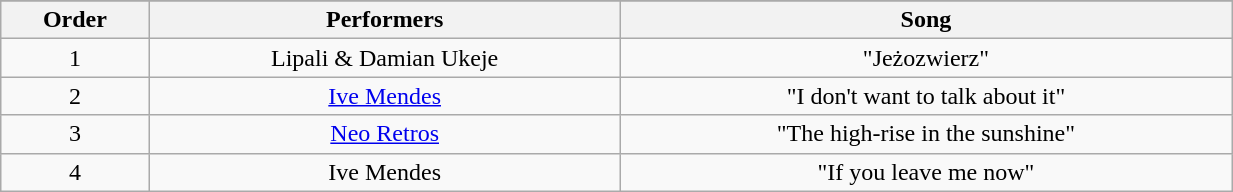<table class="wikitable" style="text-align:center; width:65%;">
<tr>
</tr>
<tr>
<th>Order</th>
<th>Performers</th>
<th>Song</th>
</tr>
<tr>
<td>1</td>
<td>Lipali & Damian Ukeje</td>
<td>"Jeżozwierz"</td>
</tr>
<tr>
<td>2</td>
<td><a href='#'>Ive Mendes</a></td>
<td>"I don't want to talk about it"</td>
</tr>
<tr>
<td>3</td>
<td><a href='#'>Neo Retros</a></td>
<td>"The high-rise in the sunshine"</td>
</tr>
<tr>
<td>4</td>
<td>Ive Mendes</td>
<td>"If you leave me now"</td>
</tr>
</table>
